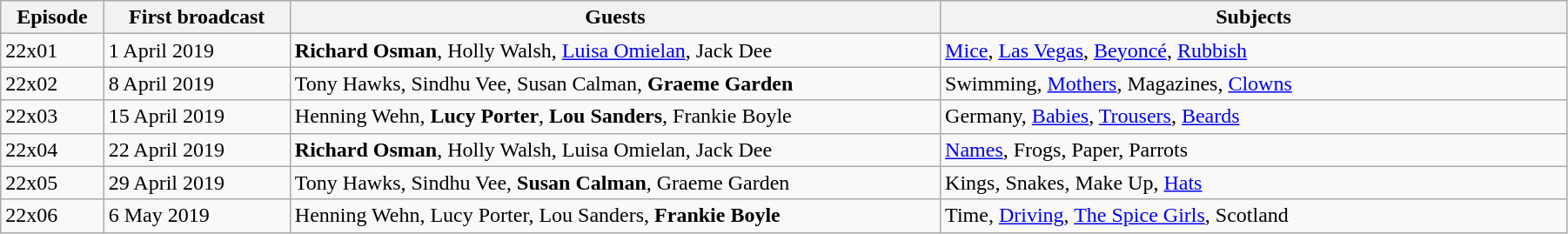<table class="wikitable" style="width:95%;">
<tr>
<th>Episode</th>
<th>First broadcast</th>
<th>Guests</th>
<th style="width:40%;">Subjects</th>
</tr>
<tr>
<td>22x01</td>
<td>1 April 2019</td>
<td><strong>Richard Osman</strong>, Holly Walsh, <a href='#'>Luisa Omielan</a>, Jack Dee</td>
<td><a href='#'>Mice</a>, <a href='#'>Las Vegas</a>, <a href='#'>Beyoncé</a>, <a href='#'>Rubbish</a></td>
</tr>
<tr>
<td>22x02</td>
<td>8 April 2019</td>
<td>Tony Hawks, Sindhu Vee, Susan Calman, <strong>Graeme Garden</strong></td>
<td>Swimming, <a href='#'>Mothers</a>, Magazines, <a href='#'>Clowns</a></td>
</tr>
<tr>
<td>22x03</td>
<td>15 April 2019</td>
<td>Henning Wehn, <strong>Lucy Porter</strong>, <strong>Lou Sanders</strong>, Frankie Boyle</td>
<td>Germany, <a href='#'>Babies</a>, <a href='#'>Trousers</a>, <a href='#'>Beards</a></td>
</tr>
<tr>
<td>22x04</td>
<td>22 April 2019</td>
<td><strong>Richard Osman</strong>, Holly Walsh, Luisa Omielan, Jack Dee</td>
<td><a href='#'>Names</a>, Frogs, Paper, Parrots</td>
</tr>
<tr>
<td>22x05</td>
<td>29 April 2019</td>
<td>Tony Hawks, Sindhu Vee, <strong>Susan Calman</strong>, Graeme Garden</td>
<td>Kings, Snakes, Make Up, <a href='#'>Hats</a></td>
</tr>
<tr>
<td>22x06</td>
<td>6 May 2019</td>
<td>Henning Wehn, Lucy Porter, Lou Sanders, <strong>Frankie Boyle</strong></td>
<td>Time, <a href='#'>Driving</a>, <a href='#'>The Spice Girls</a>, Scotland</td>
</tr>
</table>
